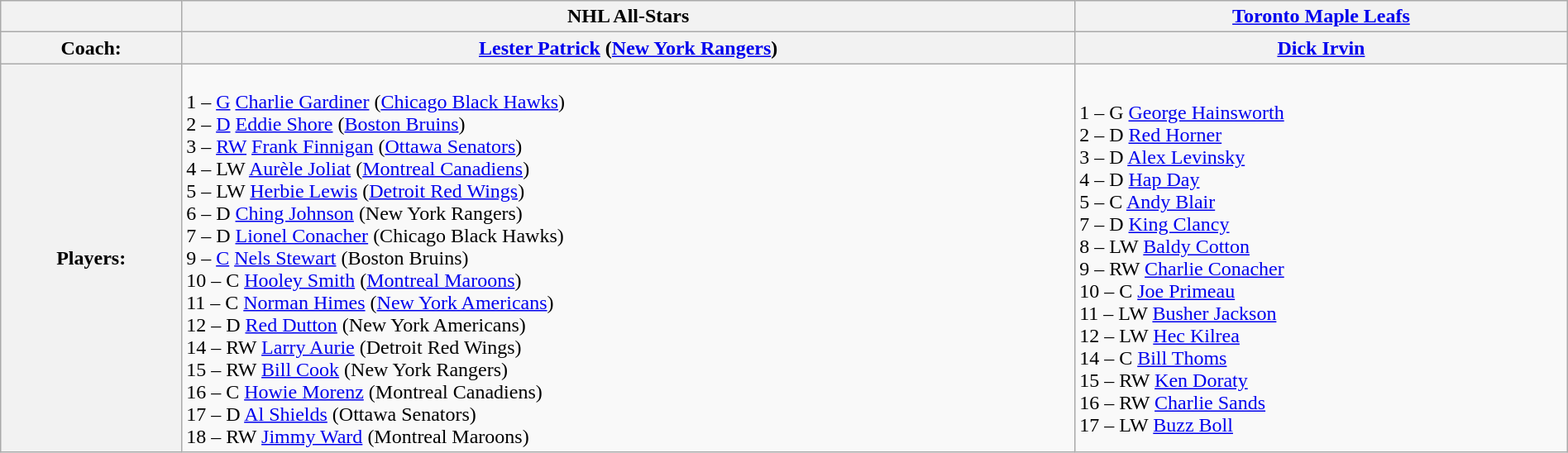<table class="wikitable" style="width:100%">
<tr>
<th></th>
<th>NHL All-Stars</th>
<th><a href='#'>Toronto Maple Leafs</a></th>
</tr>
<tr>
<th>Coach:</th>
<th><a href='#'>Lester Patrick</a> (<a href='#'>New York Rangers</a>)</th>
<th><a href='#'>Dick Irvin</a></th>
</tr>
<tr>
<th>Players:</th>
<td><br>1 – <a href='#'>G</a> <a href='#'>Charlie Gardiner</a> (<a href='#'>Chicago Black Hawks</a>)<br>
2 – <a href='#'>D</a> <a href='#'>Eddie Shore</a> (<a href='#'>Boston Bruins</a>)<br>
3 – <a href='#'>RW</a> <a href='#'>Frank Finnigan</a> (<a href='#'>Ottawa Senators</a>)<br>
4 – LW <a href='#'>Aurèle Joliat</a> (<a href='#'>Montreal Canadiens</a>)<br>
5 – LW <a href='#'>Herbie Lewis</a> (<a href='#'>Detroit Red Wings</a>)<br>
6 – D <a href='#'>Ching Johnson</a> (New York Rangers)<br>
7 – D <a href='#'>Lionel Conacher</a> (Chicago Black Hawks)<br>
9 – <a href='#'>C</a> <a href='#'>Nels Stewart</a> (Boston Bruins)<br>
10 – C <a href='#'>Hooley Smith</a> (<a href='#'>Montreal Maroons</a>)<br>
11 – C <a href='#'>Norman Himes</a> (<a href='#'>New York Americans</a>)<br>
12 – D <a href='#'>Red Dutton</a> (New York Americans)<br>
14 – RW <a href='#'>Larry Aurie</a> (Detroit Red Wings)<br>
15 – RW <a href='#'>Bill Cook</a> (New York Rangers)<br>
16 – C <a href='#'>Howie Morenz</a> (Montreal Canadiens)<br>
17 – D <a href='#'>Al Shields</a> (Ottawa Senators)<br>
18 – RW <a href='#'>Jimmy Ward</a> (Montreal Maroons)</td>
<td><br>1 – G <a href='#'>George Hainsworth</a><br>
2 – D <a href='#'>Red Horner</a><br>
3 – D <a href='#'>Alex Levinsky</a><br>
4 – D <a href='#'>Hap Day</a><br>
5 – C <a href='#'>Andy Blair</a><br>
7 – D <a href='#'>King Clancy</a><br>
8 – LW <a href='#'>Baldy Cotton</a><br>
9 – RW <a href='#'>Charlie Conacher</a><br>
10 – C <a href='#'>Joe Primeau</a><br>
11 – LW <a href='#'>Busher Jackson</a><br>
12 – LW <a href='#'>Hec Kilrea</a><br>
14 – C <a href='#'>Bill Thoms</a><br>
15 – RW <a href='#'>Ken Doraty</a><br>
16 – RW <a href='#'>Charlie Sands</a><br>
17 – LW <a href='#'>Buzz Boll</a></td>
</tr>
</table>
